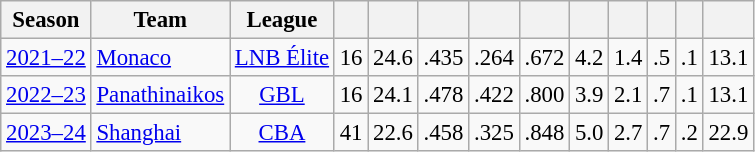<table class="wikitable sortable" style="font-size:95%; text-align:center;">
<tr>
<th>Season</th>
<th>Team</th>
<th>League</th>
<th></th>
<th></th>
<th></th>
<th></th>
<th></th>
<th></th>
<th></th>
<th></th>
<th></th>
<th></th>
</tr>
<tr>
<td><a href='#'>2021–22</a></td>
<td style="text-align:left;"> <a href='#'>Monaco</a></td>
<td><a href='#'>LNB Élite</a></td>
<td>16</td>
<td>24.6</td>
<td>.435</td>
<td>.264</td>
<td>.672</td>
<td>4.2</td>
<td>1.4</td>
<td>.5</td>
<td>.1</td>
<td>13.1</td>
</tr>
<tr>
<td><a href='#'>2022–23</a></td>
<td style="text-align:left;"> <a href='#'>Panathinaikos</a></td>
<td><a href='#'>GBL</a></td>
<td>16</td>
<td>24.1</td>
<td>.478</td>
<td>.422</td>
<td>.800</td>
<td>3.9</td>
<td>2.1</td>
<td>.7</td>
<td>.1</td>
<td>13.1</td>
</tr>
<tr>
<td><a href='#'>2023–24</a></td>
<td style="text-align:left;"> <a href='#'>Shanghai</a></td>
<td><a href='#'>CBA</a></td>
<td>41</td>
<td>22.6</td>
<td>.458</td>
<td>.325</td>
<td>.848</td>
<td>5.0</td>
<td>2.7</td>
<td>.7</td>
<td>.2</td>
<td>22.9</td>
</tr>
</table>
